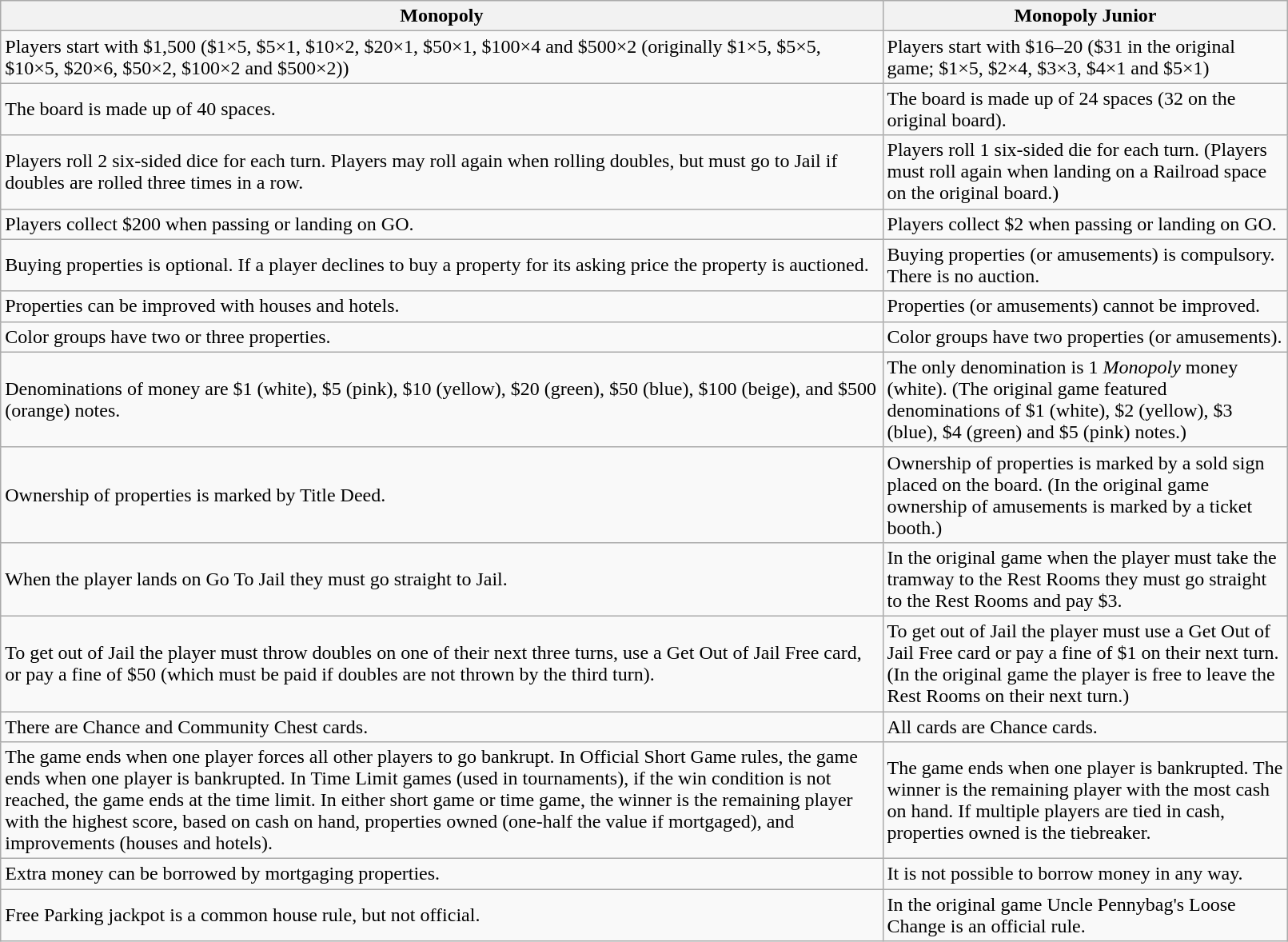<table class=wikitable style="width:85%;">
<tr>
<th>Monopoly</th>
<th>Monopoly Junior</th>
</tr>
<tr>
<td>Players start with $1,500 ($1×5, $5×1, $10×2, $20×1, $50×1, $100×4 and $500×2 (originally $1×5, $5×5, $10×5, $20×6, $50×2, $100×2 and $500×2))</td>
<td>Players start with $16–20 ($31 in the original game; $1×5, $2×4, $3×3, $4×1 and $5×1)</td>
</tr>
<tr>
<td>The board is made up of 40 spaces.</td>
<td>The board is made up of 24 spaces (32 on the original board).</td>
</tr>
<tr>
<td>Players roll 2 six-sided dice for each turn. Players may roll again when rolling doubles, but must go to Jail if doubles are rolled three times in a row.</td>
<td>Players roll 1 six-sided die for each turn. (Players must roll again when landing on a Railroad space on the original board.)</td>
</tr>
<tr>
<td>Players collect $200 when passing or landing on GO.</td>
<td>Players collect $2 when passing or landing on GO.</td>
</tr>
<tr>
<td>Buying properties is optional. If a player declines to buy a property for its asking price the property is auctioned.</td>
<td>Buying properties (or amusements) is compulsory. There is no auction.</td>
</tr>
<tr>
<td>Properties can be improved with houses and hotels.</td>
<td>Properties (or amusements) cannot be improved.</td>
</tr>
<tr>
<td>Color groups have two or three properties.</td>
<td>Color groups have two properties (or amusements).</td>
</tr>
<tr>
<td>Denominations of money are $1 (white), $5 (pink), $10 (yellow), $20 (green), $50 (blue), $100 (beige), and $500 (orange) notes.</td>
<td>The only denomination is 1 <em>Monopoly</em> money (white). (The original game featured denominations of $1 (white), $2 (yellow), $3 (blue), $4 (green) and $5 (pink) notes.)</td>
</tr>
<tr>
<td>Ownership of properties is marked by Title Deed.</td>
<td>Ownership of properties is marked by a sold sign placed on the board. (In the original game ownership of amusements is marked by a ticket booth.)</td>
</tr>
<tr>
<td>When the player lands on Go To Jail they must go straight to Jail.</td>
<td>In the original game when the player must take the tramway to the Rest Rooms they must go straight to the Rest Rooms and pay $3.</td>
</tr>
<tr>
<td>To get out of Jail the player must throw doubles on one of their next three turns, use a Get Out of Jail Free card, or pay a fine of $50 (which must be paid if doubles are not thrown by the third turn).</td>
<td>To get out of Jail the player must use a Get Out of Jail Free card or pay a fine of $1 on their next turn. (In the original game the player is free to leave the Rest Rooms on their next turn.)</td>
</tr>
<tr>
<td>There are Chance and Community Chest cards.</td>
<td>All cards are Chance cards.</td>
</tr>
<tr>
<td>The game ends when one player forces all other players to go bankrupt.  In Official Short Game rules, the game ends when one player is bankrupted.  In Time Limit games (used in tournaments), if the win condition is not reached, the game ends at the time limit.  In either short game or time game, the winner is the remaining player with the highest score, based on cash on hand, properties owned (one-half the value if mortgaged), and improvements (houses and hotels).</td>
<td>The game ends when one player is bankrupted. The winner is the remaining player with the most cash on hand.  If multiple players are tied in cash, properties owned is the tiebreaker.</td>
</tr>
<tr>
<td>Extra money can be borrowed by mortgaging properties.</td>
<td>It is not possible to borrow money in any way.</td>
</tr>
<tr>
<td>Free Parking jackpot is a common house rule, but not official.</td>
<td>In the original game Uncle Pennybag's Loose Change is an official rule.</td>
</tr>
</table>
